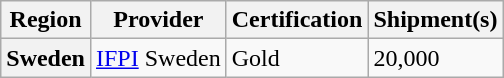<table class="wikitable plainrowheaders">
<tr>
<th>Region</th>
<th>Provider</th>
<th>Certification</th>
<th>Shipment(s)</th>
</tr>
<tr>
<th scope="row">Sweden</th>
<td><a href='#'>IFPI</a> Sweden</td>
<td>Gold</td>
<td>20,000</td>
</tr>
</table>
